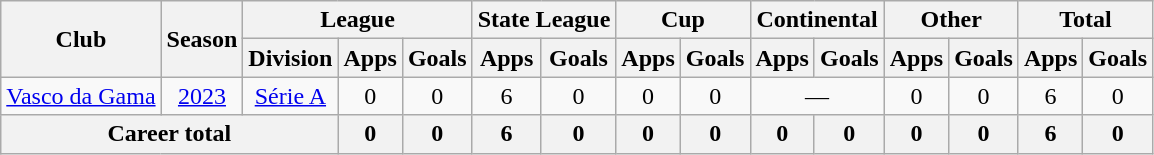<table class="wikitable" style="text-align:center">
<tr>
<th rowspan="2">Club</th>
<th rowspan="2">Season</th>
<th colspan="3">League</th>
<th colspan="2">State League</th>
<th colspan="2">Cup</th>
<th colspan="2">Continental</th>
<th colspan="2">Other</th>
<th colspan="2">Total</th>
</tr>
<tr>
<th>Division</th>
<th>Apps</th>
<th>Goals</th>
<th>Apps</th>
<th>Goals</th>
<th>Apps</th>
<th>Goals</th>
<th>Apps</th>
<th>Goals</th>
<th>Apps</th>
<th>Goals</th>
<th>Apps</th>
<th>Goals</th>
</tr>
<tr>
<td><a href='#'>Vasco da Gama</a></td>
<td><a href='#'>2023</a></td>
<td><a href='#'>Série A</a></td>
<td>0</td>
<td>0</td>
<td>6</td>
<td>0</td>
<td>0</td>
<td>0</td>
<td colspan=2>—</td>
<td>0</td>
<td>0</td>
<td>6</td>
<td>0</td>
</tr>
<tr>
<th colspan=3><strong>Career total</strong></th>
<th>0</th>
<th>0</th>
<th>6</th>
<th>0</th>
<th>0</th>
<th>0</th>
<th>0</th>
<th>0</th>
<th>0</th>
<th>0</th>
<th>6</th>
<th>0</th>
</tr>
</table>
